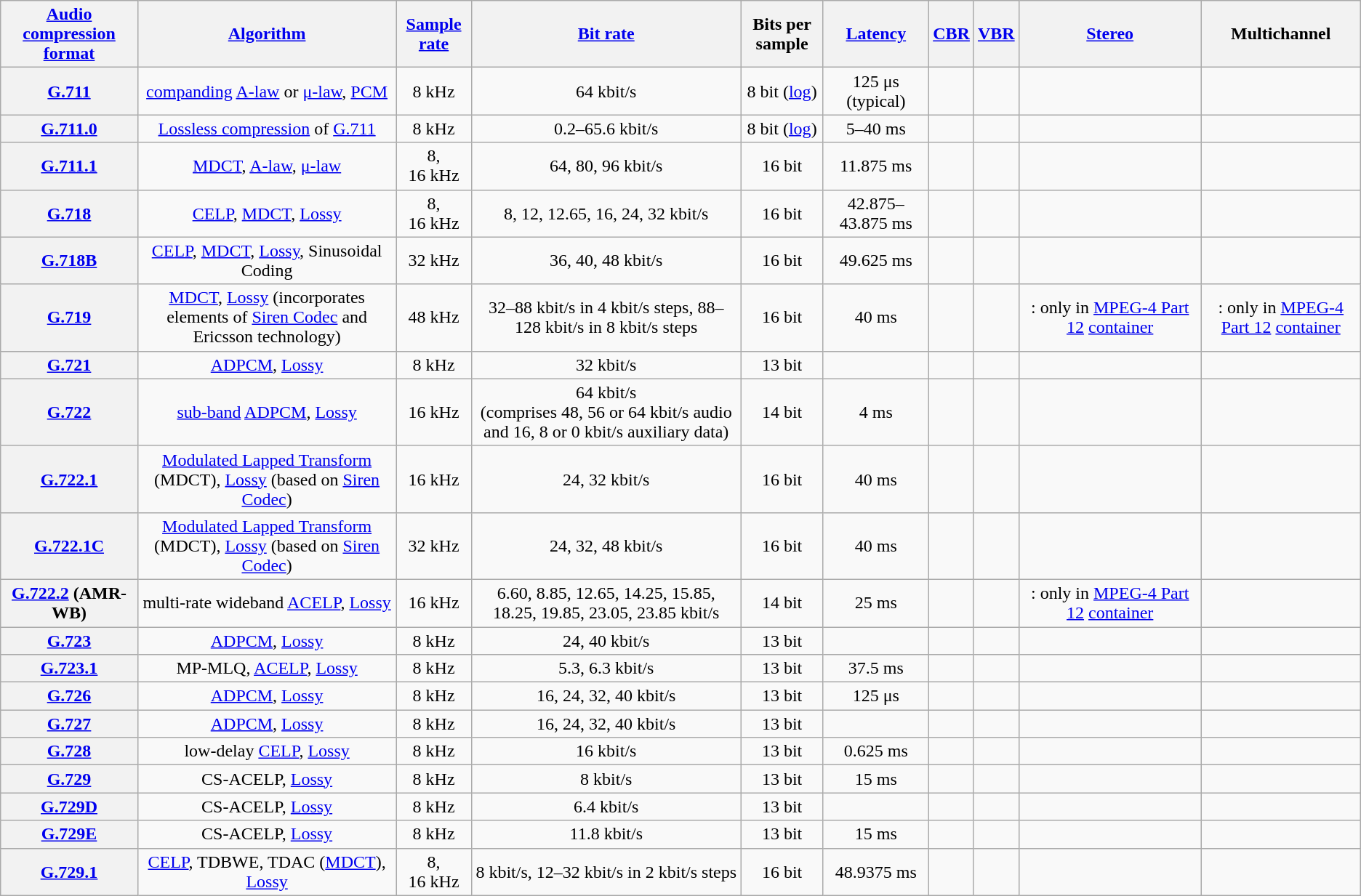<table class="wikitable sortable" style="text-align: center">
<tr>
<th><a href='#'>Audio compression format</a></th>
<th><a href='#'>Algorithm</a></th>
<th><a href='#'>Sample rate</a></th>
<th style="width: 15em"><a href='#'>Bit rate</a></th>
<th>Bits per sample</th>
<th><a href='#'>Latency</a></th>
<th><a href='#'>CBR</a></th>
<th><a href='#'>VBR</a></th>
<th style="width: 10em"><a href='#'>Stereo</a></th>
<th>Multichannel</th>
</tr>
<tr>
<th><a href='#'>G.711</a></th>
<td><a href='#'>companding</a> <a href='#'>A-law</a> or <a href='#'>μ-law</a>, <a href='#'>PCM</a></td>
<td>8 kHz</td>
<td>64 kbit/s</td>
<td>8 bit (<a href='#'>log</a>)</td>
<td>125 μs (typical)</td>
<td></td>
<td></td>
<td></td>
<td></td>
</tr>
<tr>
<th><a href='#'>G.711.0</a></th>
<td><a href='#'>Lossless compression</a> of <a href='#'>G.711</a></td>
<td>8 kHz</td>
<td>0.2–65.6 kbit/s</td>
<td>8 bit (<a href='#'>log</a>)</td>
<td>5–40 ms</td>
<td></td>
<td></td>
<td></td>
<td></td>
</tr>
<tr>
<th><a href='#'>G.711.1</a></th>
<td><a href='#'>MDCT</a>, <a href='#'>A-law</a>, <a href='#'>μ-law</a></td>
<td>8, 16 kHz</td>
<td>64, 80, 96 kbit/s</td>
<td>16 bit</td>
<td>11.875 ms</td>
<td></td>
<td></td>
<td></td>
<td></td>
</tr>
<tr>
<th><a href='#'>G.718</a></th>
<td><a href='#'>CELP</a>, <a href='#'>MDCT</a>, <a href='#'>Lossy</a></td>
<td>8, 16 kHz</td>
<td>8, 12, 12.65, 16, 24, 32 kbit/s</td>
<td>16 bit</td>
<td>42.875–43.875 ms</td>
<td></td>
<td></td>
<td></td>
<td></td>
</tr>
<tr>
<th><a href='#'>G.718B</a></th>
<td><a href='#'>CELP</a>, <a href='#'>MDCT</a>, <a href='#'>Lossy</a>, Sinusoidal Coding</td>
<td>32 kHz</td>
<td>36, 40, 48 kbit/s</td>
<td>16 bit</td>
<td>49.625 ms</td>
<td></td>
<td></td>
<td></td>
<td></td>
</tr>
<tr>
<th><a href='#'>G.719</a></th>
<td><a href='#'>MDCT</a>, <a href='#'>Lossy</a> (incorporates elements of <a href='#'>Siren Codec</a> and Ericsson technology)</td>
<td>48 kHz</td>
<td>32–88 kbit/s in 4 kbit/s steps, 88–128 kbit/s in 8 kbit/s steps</td>
<td>16 bit</td>
<td>40 ms</td>
<td></td>
<td></td>
<td>: only in <a href='#'>MPEG-4 Part 12</a> <a href='#'>container</a></td>
<td>: only in <a href='#'>MPEG-4 Part 12</a> <a href='#'>container</a></td>
</tr>
<tr>
<th><a href='#'>G.721</a></th>
<td><a href='#'>ADPCM</a>, <a href='#'>Lossy</a></td>
<td>8 kHz</td>
<td>32 kbit/s</td>
<td>13 bit</td>
<td></td>
<td></td>
<td></td>
<td></td>
<td></td>
</tr>
<tr>
<th><a href='#'>G.722</a></th>
<td><a href='#'>sub-band</a> <a href='#'>ADPCM</a>, <a href='#'>Lossy</a></td>
<td>16 kHz</td>
<td>64 kbit/s<br>(comprises 48, 56 or 64 kbit/s audio and 16, 8 or 0 kbit/s auxiliary data)</td>
<td>14 bit</td>
<td>4 ms</td>
<td></td>
<td></td>
<td></td>
<td></td>
</tr>
<tr>
<th><a href='#'>G.722.1</a></th>
<td><a href='#'>Modulated Lapped Transform</a> (MDCT), <a href='#'>Lossy</a> (based on <a href='#'>Siren Codec</a>)</td>
<td>16 kHz</td>
<td>24, 32 kbit/s</td>
<td>16 bit</td>
<td>40 ms</td>
<td></td>
<td></td>
<td></td>
<td></td>
</tr>
<tr>
<th><a href='#'>G.722.1C</a></th>
<td><a href='#'>Modulated Lapped Transform</a> (MDCT), <a href='#'>Lossy</a> (based on <a href='#'>Siren Codec</a>)</td>
<td>32 kHz</td>
<td>24, 32, 48 kbit/s</td>
<td>16 bit</td>
<td>40 ms</td>
<td></td>
<td></td>
<td></td>
<td></td>
</tr>
<tr>
<th><a href='#'>G.722.2</a> (AMR-WB)</th>
<td>multi-rate wideband <a href='#'>ACELP</a>, <a href='#'>Lossy</a></td>
<td>16 kHz</td>
<td>6.60, 8.85, 12.65, 14.25, 15.85, 18.25, 19.85, 23.05, 23.85 kbit/s</td>
<td>14 bit</td>
<td>25 ms</td>
<td></td>
<td></td>
<td>: only in <a href='#'>MPEG-4 Part 12</a> <a href='#'>container</a></td>
<td></td>
</tr>
<tr>
<th><a href='#'>G.723</a></th>
<td><a href='#'>ADPCM</a>, <a href='#'>Lossy</a></td>
<td>8 kHz</td>
<td>24, 40 kbit/s</td>
<td>13 bit</td>
<td></td>
<td></td>
<td></td>
<td></td>
<td></td>
</tr>
<tr>
<th><a href='#'>G.723.1</a></th>
<td>MP-MLQ, <a href='#'>ACELP</a>, <a href='#'>Lossy</a></td>
<td>8 kHz</td>
<td>5.3, 6.3 kbit/s</td>
<td>13 bit</td>
<td>37.5 ms</td>
<td></td>
<td></td>
<td></td>
<td></td>
</tr>
<tr>
<th><a href='#'>G.726</a></th>
<td><a href='#'>ADPCM</a>, <a href='#'>Lossy</a></td>
<td>8 kHz</td>
<td>16, 24, 32, 40 kbit/s</td>
<td>13 bit</td>
<td>125 μs</td>
<td></td>
<td></td>
<td></td>
<td></td>
</tr>
<tr>
<th><a href='#'>G.727</a></th>
<td><a href='#'>ADPCM</a>, <a href='#'>Lossy</a></td>
<td>8 kHz</td>
<td>16, 24, 32, 40 kbit/s</td>
<td>13 bit</td>
<td></td>
<td></td>
<td></td>
<td></td>
<td></td>
</tr>
<tr>
<th><a href='#'>G.728</a></th>
<td>low-delay <a href='#'>CELP</a>, <a href='#'>Lossy</a></td>
<td>8 kHz</td>
<td>16 kbit/s</td>
<td>13 bit</td>
<td>0.625 ms</td>
<td></td>
<td></td>
<td></td>
<td></td>
</tr>
<tr>
<th><a href='#'>G.729</a></th>
<td>CS-ACELP, <a href='#'>Lossy</a></td>
<td>8 kHz</td>
<td>8 kbit/s</td>
<td>13 bit</td>
<td>15 ms</td>
<td></td>
<td></td>
<td></td>
<td></td>
</tr>
<tr>
<th><a href='#'>G.729D</a></th>
<td>CS-ACELP, <a href='#'>Lossy</a></td>
<td>8 kHz</td>
<td>6.4 kbit/s</td>
<td>13 bit</td>
<td></td>
<td></td>
<td></td>
<td></td>
<td></td>
</tr>
<tr>
<th><a href='#'>G.729E</a></th>
<td>CS-ACELP, <a href='#'>Lossy</a></td>
<td>8 kHz</td>
<td>11.8 kbit/s</td>
<td>13 bit</td>
<td>15 ms</td>
<td></td>
<td></td>
<td></td>
<td></td>
</tr>
<tr>
<th><a href='#'>G.729.1</a></th>
<td><a href='#'>CELP</a>, TDBWE, TDAC (<a href='#'>MDCT</a>), <a href='#'>Lossy</a></td>
<td>8, 16 kHz</td>
<td>8 kbit/s, 12–32 kbit/s in 2 kbit/s steps</td>
<td>16 bit</td>
<td>48.9375 ms</td>
<td></td>
<td></td>
<td></td>
<td></td>
</tr>
</table>
